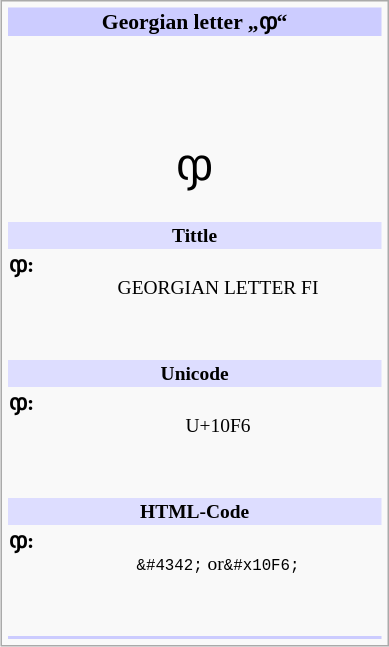<table class="infobox " cellspacing="1" id="4" style="width:22em;  width:18em; font-size: 90%">
<tr>
<th colspan="2" class="" id="7" style="text-align:center; font-size:125%; font-weight:bold; background:#ccf; font-size: 100%">Georgian letter „ჶ“</th>
</tr>
<tr>
<td colspan="2" class="" style="text-align:center; padding: 50px 5px 20px 5px;"><br><big><big><big><big><span>ჶ</span></big></big></big></big></td>
</tr>
<tr>
<th colspan="2" class="" id="14" style="text-align:center; background:#ddf; font-size: 90%">Tittle</th>
</tr>
<tr>
<th id="17" scope="row" style="text-align:left; ">ჶ:</th>
<td class="" style="font-size: 90%; text-align: center;"><br><div>GEORGIAN LETTER FI</div></td>
</tr>
<tr>
<td colspan="2" class="" style="text-align:center; font-size: 90%"><br><div></div></td>
</tr>
<tr>
<td colspan="2" class="" style="text-align:center; font-size: 90%"><br><div></div></td>
</tr>
<tr>
<th colspan="2" class="" id="29" style="text-align:center; background:#ddf; font-size: 90%">Unicode</th>
</tr>
<tr>
<th id="32" scope="row" style="text-align:left; ">ჶ:</th>
<td class="" style="font-size: 90%; text-align: center;"><br><div>U+10F6</div></td>
</tr>
<tr>
<td colspan="2" class="" style="text-align:center; font-size: 90%"><br><div></div></td>
</tr>
<tr>
<td colspan="2" class="" style="text-align:center; font-size: 90%"><br><div></div></td>
</tr>
<tr>
<th colspan="2" class="" id="44" style="text-align:center; background:#ddf; font-size: 90%">HTML-Code</th>
</tr>
<tr>
<th id="47" scope="row" style="text-align:left; ">ჶ:</th>
<td class="" style="font-size: 90%; text-align: center;"><br><div><code>&#x26;#4342;</code> or<code>&#x26;#x10F6;</code></div></td>
</tr>
<tr>
<td colspan="2" class="" style="text-align:center; font-size: 90%"><br><div></div></td>
</tr>
<tr>
<td colspan="2" class="" style="text-align:center; font-size: 90%"><br><div></div></td>
</tr>
<tr>
<td colspan="2" class="" style="text-align:center; background:#ccf;"></td>
</tr>
</table>
